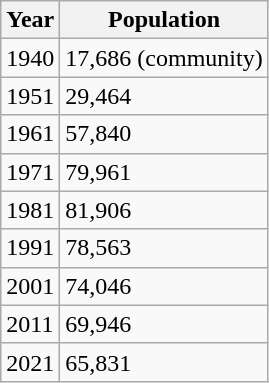<table class="wikitable">
<tr>
<th>Year</th>
<th>Population</th>
</tr>
<tr>
<td>1940</td>
<td>17,686 (community)</td>
</tr>
<tr>
<td>1951</td>
<td>29,464</td>
</tr>
<tr>
<td>1961</td>
<td>57,840</td>
</tr>
<tr>
<td>1971</td>
<td>79,961</td>
</tr>
<tr>
<td>1981</td>
<td>81,906</td>
</tr>
<tr>
<td>1991</td>
<td>78,563</td>
</tr>
<tr>
<td>2001</td>
<td>74,046</td>
</tr>
<tr>
<td>2011</td>
<td>69,946</td>
</tr>
<tr>
<td>2021</td>
<td>65,831</td>
</tr>
</table>
